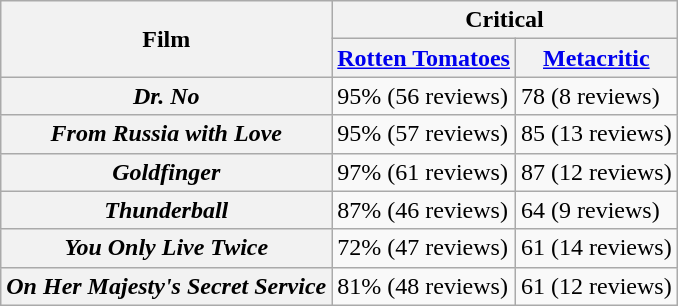<table class="wikitable plainrowheaders sortable">
<tr>
<th scope="col" rowspan="2">Film</th>
<th scope="col" colspan="2">Critical</th>
</tr>
<tr>
<th scope="col"><a href='#'>Rotten Tomatoes</a></th>
<th scope="col"><a href='#'>Metacritic</a></th>
</tr>
<tr>
<th scope="row"><em>Dr. No</em></th>
<td>95% (56 reviews)</td>
<td>78 (8 reviews)</td>
</tr>
<tr>
<th scope="row"><em>From Russia with Love</em></th>
<td>95% (57 reviews)</td>
<td>85 (13 reviews)</td>
</tr>
<tr>
<th scope="row"><em>Goldfinger</em></th>
<td>97% (61 reviews)</td>
<td>87 (12 reviews)</td>
</tr>
<tr>
<th scope="row"><em>Thunderball</em></th>
<td>87% (46 reviews)</td>
<td>64 (9 reviews)</td>
</tr>
<tr>
<th scope="row"><em>You Only Live Twice</em></th>
<td>72% (47 reviews)</td>
<td>61 (14 reviews)</td>
</tr>
<tr>
<th scope="row"><em>On Her Majesty's Secret Service</em></th>
<td>81% (48 reviews)</td>
<td>61 (12 reviews)</td>
</tr>
</table>
